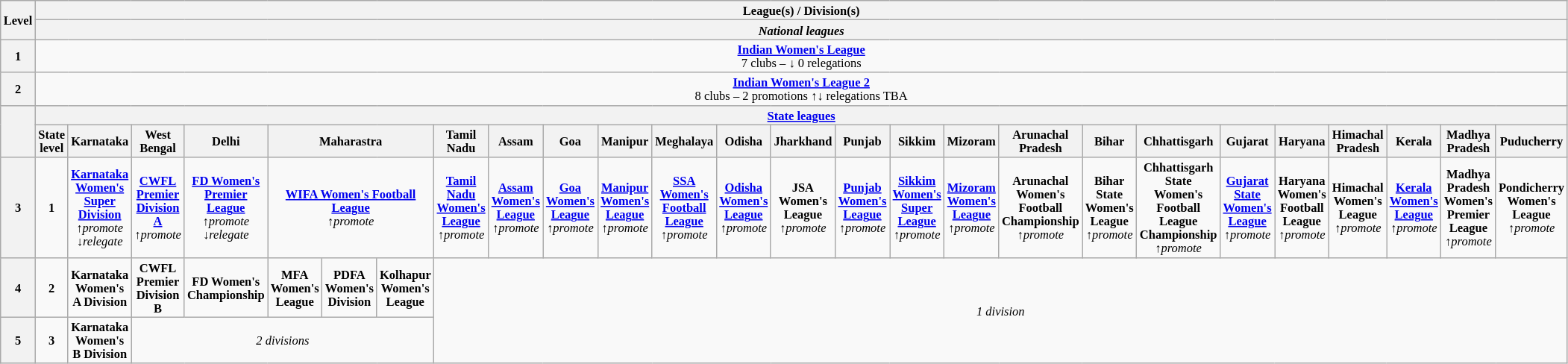<table class="wikitable" style="text-align: center; font-size: 11px;" width="100%;">
<tr>
<th rowspan="2"><span>Level</span></th>
<th colspan="26"><span>League(s) / Division(s)</span></th>
</tr>
<tr>
<th colspan="26"><em>National leagues</em></th>
</tr>
<tr>
<th>1</th>
<td colspan="26"><strong><a href='#'>Indian Women's League</a></strong> <br> 7 clubs – ↓ 0 relegations</td>
</tr>
<tr>
<th>2</th>
<td colspan="26"><strong><a href='#'>Indian Women's League 2</a></strong> <br> 8 clubs – 2 promotions ↑↓ relegations TBA</td>
</tr>
<tr>
<th rowspan="2"></th>
<th colspan="26"><a href='#'>State leagues</a></th>
</tr>
<tr>
<th>State level</th>
<th colspan="1" width="4%">Karnataka</th>
<th colspan="1" width="4%">West Bengal</th>
<th colspan="1" width="4%">Delhi</th>
<th colspan="3" width="4%">Maharastra</th>
<th colspan="1" width="4%">Tamil Nadu</th>
<th colspan="1" width="4%">Assam</th>
<th colspan="1" width="4%">Goa</th>
<th colspan="1" width="4%">Manipur</th>
<th colspan="1" width="4%">Meghalaya</th>
<th colspan="1" width="4%">Odisha</th>
<th colspan="1" width="4%">Jharkhand</th>
<th colspan="1" width="4%">Punjab</th>
<th colspan="1" width="4%">Sikkim</th>
<th colspan="1" width="4%">Mizoram</th>
<th colspan!="1" width!="4%">Arunachal Pradesh</th>
<th colspan="1" width="4%">Bihar</th>
<th colspan="1" width="4%">Chhattisgarh</th>
<th colspan="1" width="4%">Gujarat</th>
<th colspan="1" width="4%">Haryana</th>
<th colspan="1" width="4%">Himachal Pradesh</th>
<th colspan="1" width="4%">Kerala</th>
<th colspan="1" width="4%">Madhya Pradesh</th>
<th colspan="1" width="4%">Puducherry</th>
</tr>
<tr>
<th>3</th>
<td><strong>1</strong></td>
<td><strong><a href='#'>Karnataka Women's Super Division</a></strong><br><em>↑promote</em> <em>↓relegate</em></td>
<td><strong><a href='#'>CWFL Premier Division A</a></strong><br><em>↑promote</em></td>
<td><strong><a href='#'>FD Women's Premier League</a></strong><br><em>↑promote</em> <em>↓relegate</em></td>
<td colspan="3"><strong><a href='#'>WIFA Women's Football League</a></strong><br><em>↑promote</em></td>
<td><strong><a href='#'>Tamil Nadu Women's League</a></strong><br><em>↑promote</em></td>
<td><strong><a href='#'>Assam Women's League</a></strong><br><em>↑promote</em></td>
<td><strong><a href='#'>Goa Women's League</a></strong><br><em>↑promote</em></td>
<td><strong><a href='#'>Manipur Women's League</a></strong><br><em>↑promote</em></td>
<td><strong><a href='#'>SSA Women's Football League</a></strong><br><em>↑promote</em></td>
<td><strong><a href='#'>Odisha Women's League</a></strong><br><em>↑promote</em></td>
<td><strong>JSA Women's League</strong><br><em>↑promote</em></td>
<td><strong><a href='#'>Punjab Women's League</a></strong><br><em>↑promote</em></td>
<td><strong><a href='#'>Sikkim Women's Super League</a></strong><br><em>↑promote</em></td>
<td><strong><a href='#'>Mizoram Women's League</a></strong><br><em>↑promote</em></td>
<td><strong>Arunachal Women's Football Championship</strong><br><em>↑promote</em></td>
<td><strong>Bihar State Women's League</strong><br><em>↑promote</em></td>
<td><strong>Chhattisgarh State Women's Football League Championship</strong><br><em>↑promote</em></td>
<td><strong><a href='#'>Gujarat State Women's League</a></strong><br><em>↑promote</em></td>
<td><strong>Haryana Women's Football League</strong><br><em>↑promote</em></td>
<td><strong>Himachal Women's League</strong><br><em>↑promote</em></td>
<td><strong><a href='#'>Kerala Women's League</a></strong><br><em>↑promote</em></td>
<td><strong>Madhya Pradesh Women's Premier League</strong><br><em>↑promote</em></td>
<td><strong>Pondicherry Women's League</strong><br><em>↑promote</em></td>
</tr>
<tr>
<th>4</th>
<td><strong>2</strong></td>
<td><strong>Karnataka Women's A Division</strong></td>
<td><strong>CWFL Premier Division B</strong></td>
<td><strong>FD Women's Championship</strong></td>
<td><strong>MFA Women's League</strong></td>
<td><strong>PDFA Women's Division</strong></td>
<td><strong>Kolhapur Women's League</strong></td>
<td colspan="19" rowspan="2"><em>1 division</em></td>
</tr>
<tr>
<th>5</th>
<td><strong>3</strong></td>
<td><strong>Karnataka Women's B Division</strong></td>
<td colspan="5"><em>2 divisions</em></td>
</tr>
</table>
